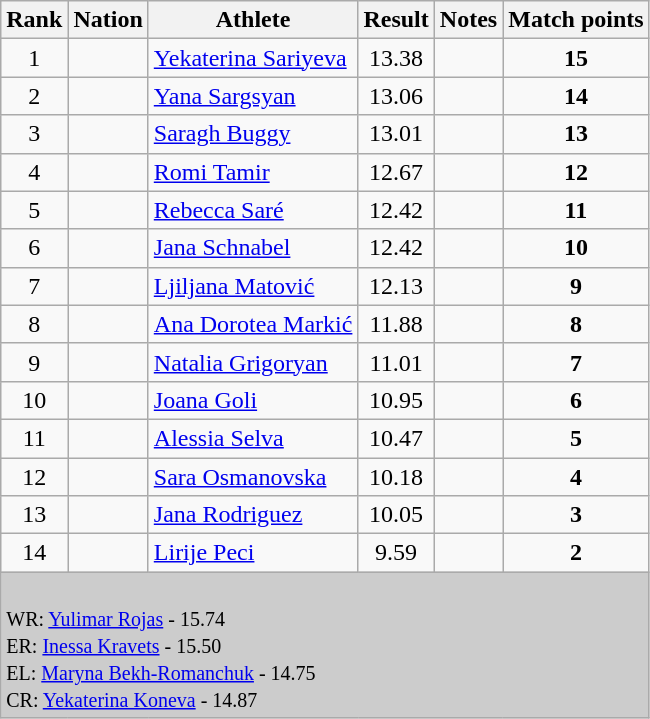<table class="wikitable sortable" style="text-align:left;">
<tr>
<th>Rank</th>
<th>Nation</th>
<th>Athlete</th>
<th>Result</th>
<th>Notes</th>
<th>Match points</th>
</tr>
<tr>
<td align=center>1</td>
<td></td>
<td><a href='#'>Yekaterina Sariyeva</a></td>
<td align=center>13.38</td>
<td></td>
<td align=center><strong>15</strong></td>
</tr>
<tr>
<td align=center>2</td>
<td></td>
<td><a href='#'>Yana Sargsyan</a></td>
<td align=center>13.06</td>
<td align=center></td>
<td align=center><strong>14</strong></td>
</tr>
<tr>
<td align=center>3</td>
<td></td>
<td><a href='#'>Saragh Buggy</a></td>
<td align=center>13.01</td>
<td></td>
<td align=center><strong>13</strong></td>
</tr>
<tr>
<td align=center>4</td>
<td></td>
<td><a href='#'>Romi Tamir</a></td>
<td align=center>12.67</td>
<td></td>
<td align=center><strong>12</strong></td>
</tr>
<tr>
<td align=center>5</td>
<td></td>
<td><a href='#'>Rebecca Saré</a></td>
<td align=center>12.42</td>
<td></td>
<td align=center><strong>11</strong></td>
</tr>
<tr>
<td align=center>6</td>
<td></td>
<td><a href='#'>Jana Schnabel</a></td>
<td align=center>12.42</td>
<td align=center></td>
<td align=center><strong>10</strong></td>
</tr>
<tr>
<td align=center>7</td>
<td></td>
<td><a href='#'>Ljiljana Matović</a></td>
<td align=center>12.13</td>
<td></td>
<td align=center><strong>9</strong></td>
</tr>
<tr>
<td align=center>8</td>
<td></td>
<td><a href='#'>Ana Dorotea Markić</a></td>
<td align=center>11.88</td>
<td align=center></td>
<td align=center><strong>8</strong></td>
</tr>
<tr>
<td align=center>9</td>
<td></td>
<td><a href='#'>Natalia Grigoryan</a></td>
<td align=center>11.01</td>
<td align=center></td>
<td align=center><strong>7</strong></td>
</tr>
<tr>
<td align=center>10</td>
<td></td>
<td><a href='#'>Joana Goli</a></td>
<td align=center>10.95</td>
<td align=center></td>
<td align=center><strong>6</strong></td>
</tr>
<tr>
<td align=center>11</td>
<td></td>
<td><a href='#'>Alessia Selva</a></td>
<td align=center>10.47</td>
<td></td>
<td align=center><strong>5</strong></td>
</tr>
<tr>
<td align=center>12</td>
<td></td>
<td><a href='#'>Sara Osmanovska</a></td>
<td align=center>10.18</td>
<td align=center></td>
<td align=center><strong>4</strong></td>
</tr>
<tr>
<td align=center>13</td>
<td></td>
<td><a href='#'>Jana Rodriguez</a></td>
<td align=center>10.05</td>
<td align=center></td>
<td align=center><strong>3</strong></td>
</tr>
<tr>
<td align=center>14</td>
<td></td>
<td><a href='#'>Lirije Peci</a></td>
<td align=center>9.59</td>
<td align=center></td>
<td align=center><strong>2</strong></td>
</tr>
<tr>
<td colspan="6" bgcolor="#cccccc"><br>
<small>WR:  <a href='#'>Yulimar Rojas</a> - 15.74<br>ER:  <a href='#'>Inessa Kravets</a> - 15.50<br></small>
<small>EL:   <a href='#'>Maryna Bekh-Romanchuk</a> - 14.75<br>CR:  <a href='#'>Yekaterina Koneva</a> - 14.87</small></td>
</tr>
</table>
